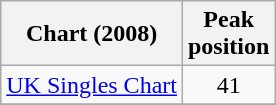<table class="wikitable">
<tr>
<th align="left">Chart (2008)</th>
<th align="left">Peak<br>position</th>
</tr>
<tr>
<td align="left"><a href='#'>UK Singles Chart</a></td>
<td align="center">41</td>
</tr>
<tr>
</tr>
<tr>
</tr>
</table>
